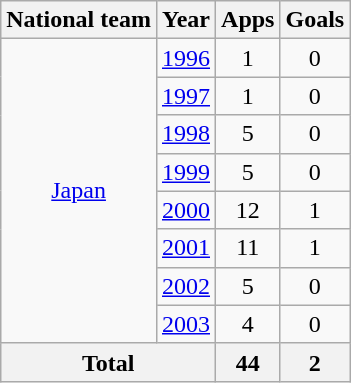<table class="wikitable" style="text-align:center">
<tr>
<th>National team</th>
<th>Year</th>
<th>Apps</th>
<th>Goals</th>
</tr>
<tr>
<td rowspan="8"><a href='#'>Japan</a></td>
<td><a href='#'>1996</a></td>
<td>1</td>
<td>0</td>
</tr>
<tr>
<td><a href='#'>1997</a></td>
<td>1</td>
<td>0</td>
</tr>
<tr>
<td><a href='#'>1998</a></td>
<td>5</td>
<td>0</td>
</tr>
<tr>
<td><a href='#'>1999</a></td>
<td>5</td>
<td>0</td>
</tr>
<tr>
<td><a href='#'>2000</a></td>
<td>12</td>
<td>1</td>
</tr>
<tr>
<td><a href='#'>2001</a></td>
<td>11</td>
<td>1</td>
</tr>
<tr>
<td><a href='#'>2002</a></td>
<td>5</td>
<td>0</td>
</tr>
<tr>
<td><a href='#'>2003</a></td>
<td>4</td>
<td>0</td>
</tr>
<tr>
<th colspan="2">Total</th>
<th>44</th>
<th>2</th>
</tr>
</table>
